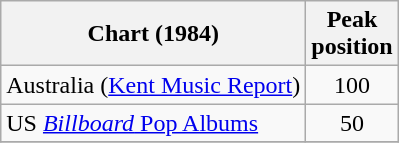<table class="wikitable sortable">
<tr>
<th>Chart (1984)</th>
<th>Peak<br>position</th>
</tr>
<tr>
<td>Australia (<a href='#'>Kent Music Report</a>)</td>
<td style="text-align:center;">100</td>
</tr>
<tr>
<td>US <a href='#'><em>Billboard</em> Pop Albums</a></td>
<td align=center>50</td>
</tr>
<tr>
</tr>
</table>
